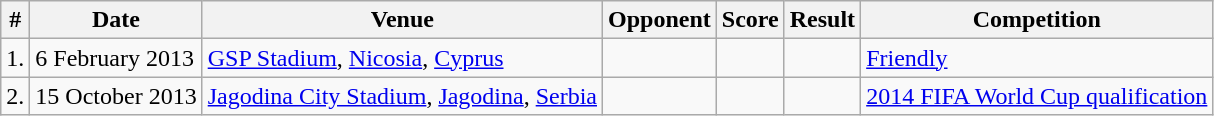<table class="wikitable" align=centre style=font-size:100%>
<tr>
<th>#</th>
<th>Date</th>
<th>Venue</th>
<th>Opponent</th>
<th>Score</th>
<th>Result</th>
<th>Competition</th>
</tr>
<tr>
<td>1.</td>
<td>6 February 2013</td>
<td><a href='#'>GSP Stadium</a>, <a href='#'>Nicosia</a>, <a href='#'>Cyprus</a></td>
<td></td>
<td></td>
<td></td>
<td><a href='#'>Friendly</a></td>
</tr>
<tr>
<td>2.</td>
<td>15 October 2013</td>
<td><a href='#'>Jagodina City Stadium</a>, <a href='#'>Jagodina</a>, <a href='#'>Serbia</a></td>
<td></td>
<td></td>
<td></td>
<td><a href='#'>2014 FIFA World Cup qualification</a></td>
</tr>
</table>
